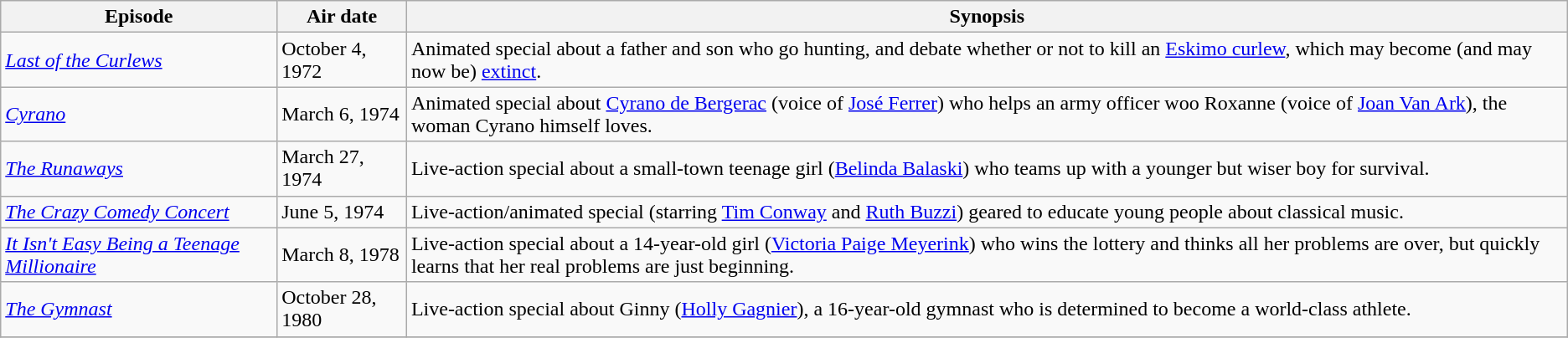<table class="wikitable sortable">
<tr>
<th>Episode</th>
<th>Air date</th>
<th>Synopsis</th>
</tr>
<tr>
<td><em><a href='#'>Last of the Curlews</a></em></td>
<td>October 4, 1972</td>
<td>Animated special about a father and son who go hunting, and debate whether or not to kill an <a href='#'>Eskimo curlew</a>, which may become (and may now be) <a href='#'>extinct</a>.</td>
</tr>
<tr>
<td><em><a href='#'>Cyrano</a></em></td>
<td>March 6, 1974</td>
<td>Animated special about <a href='#'>Cyrano de Bergerac</a> (voice of <a href='#'>José Ferrer</a>) who helps an army officer woo Roxanne (voice of <a href='#'>Joan Van Ark</a>), the woman Cyrano himself loves.</td>
</tr>
<tr>
<td><em><a href='#'>The Runaways</a></em></td>
<td>March 27, 1974</td>
<td>Live-action special about a small-town teenage girl (<a href='#'>Belinda Balaski</a>) who teams up with a younger but wiser boy for survival.</td>
</tr>
<tr>
<td><em><a href='#'>The Crazy Comedy Concert</a></em></td>
<td>June 5, 1974</td>
<td>Live-action/animated special (starring <a href='#'>Tim Conway</a> and <a href='#'>Ruth Buzzi</a>) geared to educate young people about classical music.</td>
</tr>
<tr>
<td><em><a href='#'>It Isn't Easy Being a Teenage Millionaire</a></em></td>
<td>March 8, 1978</td>
<td>Live-action special about a 14-year-old girl (<a href='#'>Victoria Paige Meyerink</a>) who wins the lottery and thinks all her problems are over, but quickly learns that her real problems are just beginning.</td>
</tr>
<tr>
<td><em><a href='#'>The Gymnast</a></em></td>
<td>October 28, 1980</td>
<td>Live-action special about Ginny (<a href='#'>Holly Gagnier</a>), a 16-year-old gymnast who is determined to become a world-class athlete.</td>
</tr>
<tr>
</tr>
</table>
